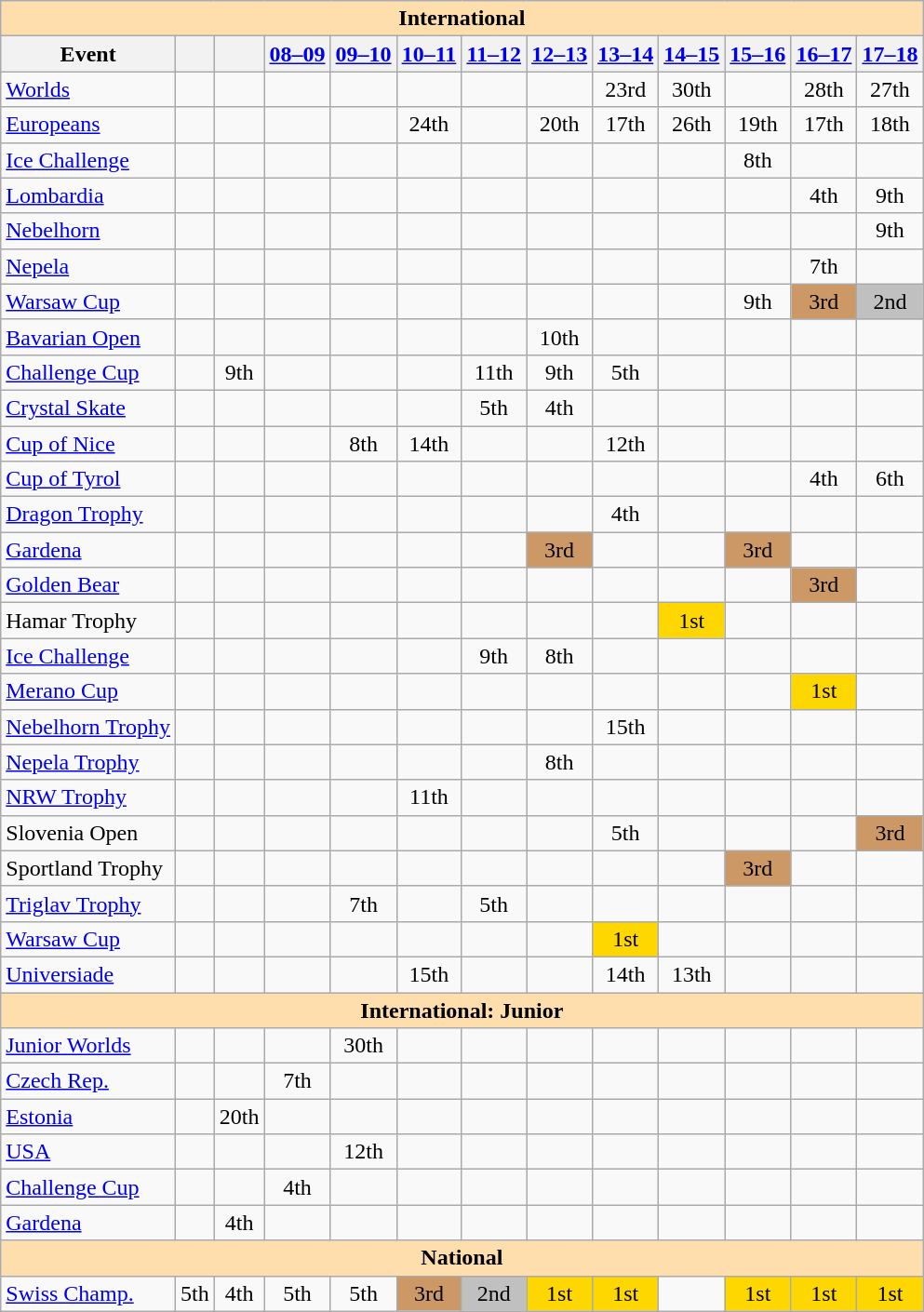<table class="wikitable" style="text-align:center">
<tr>
<th style="background-color: #ffdead; " colspan=13 align=center>International</th>
</tr>
<tr>
<th>Event</th>
<th></th>
<th></th>
<th><a href='#'>08–09</a></th>
<th><a href='#'>09–10</a></th>
<th><a href='#'>10–11</a></th>
<th><a href='#'>11–12</a></th>
<th><a href='#'>12–13</a></th>
<th><a href='#'>13–14</a></th>
<th><a href='#'>14–15</a></th>
<th><a href='#'>15–16</a></th>
<th><a href='#'>16–17</a></th>
<th><a href='#'>17–18</a></th>
</tr>
<tr>
<td align=left><a href='#'>Worlds</a></td>
<td></td>
<td></td>
<td></td>
<td></td>
<td></td>
<td></td>
<td></td>
<td>23rd</td>
<td>30th</td>
<td></td>
<td>28th</td>
<td>27th</td>
</tr>
<tr>
<td align=left><a href='#'>Europeans</a></td>
<td></td>
<td></td>
<td></td>
<td></td>
<td>24th</td>
<td></td>
<td>20th</td>
<td>17th</td>
<td>26th</td>
<td>19th</td>
<td>17th</td>
<td>18th</td>
</tr>
<tr>
<td align=left> <a href='#'>Ice Challenge</a></td>
<td></td>
<td></td>
<td></td>
<td></td>
<td></td>
<td></td>
<td></td>
<td></td>
<td></td>
<td>8th</td>
<td></td>
<td></td>
</tr>
<tr>
<td align=left> <a href='#'>Lombardia</a></td>
<td></td>
<td></td>
<td></td>
<td></td>
<td></td>
<td></td>
<td></td>
<td></td>
<td></td>
<td></td>
<td>4th</td>
<td>9th</td>
</tr>
<tr>
<td align=left> <a href='#'>Nebelhorn</a></td>
<td></td>
<td></td>
<td></td>
<td></td>
<td></td>
<td></td>
<td></td>
<td></td>
<td></td>
<td></td>
<td></td>
<td>9th</td>
</tr>
<tr>
<td align=left> <a href='#'>Nepela</a></td>
<td></td>
<td></td>
<td></td>
<td></td>
<td></td>
<td></td>
<td></td>
<td></td>
<td></td>
<td></td>
<td>7th</td>
<td></td>
</tr>
<tr>
<td align=left> <a href='#'>Warsaw Cup</a></td>
<td></td>
<td></td>
<td></td>
<td></td>
<td></td>
<td></td>
<td></td>
<td></td>
<td></td>
<td>9th</td>
<td bgcolor=cc9966>3rd</td>
<td bgcolor=silver>2nd</td>
</tr>
<tr>
<td align=left><a href='#'>Bavarian Open</a></td>
<td></td>
<td></td>
<td></td>
<td></td>
<td></td>
<td></td>
<td>10th</td>
<td></td>
<td></td>
<td></td>
<td></td>
<td></td>
</tr>
<tr>
<td align=left><a href='#'>Challenge Cup</a></td>
<td></td>
<td>9th</td>
<td></td>
<td></td>
<td></td>
<td>11th</td>
<td>9th</td>
<td>5th</td>
<td></td>
<td></td>
<td></td>
<td></td>
</tr>
<tr>
<td align=left><a href='#'>Crystal Skate</a></td>
<td></td>
<td></td>
<td></td>
<td></td>
<td></td>
<td>5th</td>
<td>4th</td>
<td></td>
<td></td>
<td></td>
<td></td>
<td></td>
</tr>
<tr>
<td align=left><a href='#'>Cup of Nice</a></td>
<td></td>
<td></td>
<td></td>
<td>8th</td>
<td>14th</td>
<td></td>
<td></td>
<td>12th</td>
<td></td>
<td></td>
<td></td>
<td></td>
</tr>
<tr>
<td align=left><a href='#'>Cup of Tyrol</a></td>
<td></td>
<td></td>
<td></td>
<td></td>
<td></td>
<td></td>
<td></td>
<td></td>
<td></td>
<td></td>
<td>4th</td>
<td>6th</td>
</tr>
<tr>
<td align=left><a href='#'>Dragon Trophy</a></td>
<td></td>
<td></td>
<td></td>
<td></td>
<td></td>
<td></td>
<td></td>
<td>4th</td>
<td></td>
<td></td>
<td></td>
<td></td>
</tr>
<tr>
<td align=left><a href='#'>Gardena</a></td>
<td></td>
<td></td>
<td></td>
<td></td>
<td></td>
<td></td>
<td bgcolor=cc9966>3rd</td>
<td></td>
<td></td>
<td bgcolor=cc9966>3rd</td>
<td></td>
<td></td>
</tr>
<tr>
<td align=left><a href='#'>Golden Bear</a></td>
<td></td>
<td></td>
<td></td>
<td></td>
<td></td>
<td></td>
<td></td>
<td></td>
<td></td>
<td></td>
<td bgcolor=cc9966>3rd</td>
<td></td>
</tr>
<tr>
<td align=left>Hamar Trophy</td>
<td></td>
<td></td>
<td></td>
<td></td>
<td></td>
<td></td>
<td></td>
<td></td>
<td bgcolor=gold>1st</td>
<td></td>
<td></td>
<td></td>
</tr>
<tr>
<td align=left><a href='#'>Ice Challenge</a></td>
<td></td>
<td></td>
<td></td>
<td></td>
<td></td>
<td>9th</td>
<td>8th</td>
<td></td>
<td></td>
<td></td>
<td></td>
<td></td>
</tr>
<tr>
<td align=left><a href='#'>Merano Cup</a></td>
<td></td>
<td></td>
<td></td>
<td></td>
<td></td>
<td></td>
<td></td>
<td></td>
<td></td>
<td></td>
<td bgcolor=gold>1st</td>
<td></td>
</tr>
<tr>
<td align=left><a href='#'>Nebelhorn Trophy</a></td>
<td></td>
<td></td>
<td></td>
<td></td>
<td></td>
<td></td>
<td></td>
<td>15th</td>
<td></td>
<td></td>
<td></td>
<td></td>
</tr>
<tr>
<td align=left><a href='#'>Nepela Trophy</a></td>
<td></td>
<td></td>
<td></td>
<td></td>
<td></td>
<td></td>
<td>8th</td>
<td></td>
<td></td>
<td></td>
<td></td>
<td></td>
</tr>
<tr>
<td align=left><a href='#'>NRW Trophy</a></td>
<td></td>
<td></td>
<td></td>
<td></td>
<td>11th</td>
<td></td>
<td></td>
<td></td>
<td></td>
<td></td>
<td></td>
<td></td>
</tr>
<tr>
<td align=left>Slovenia Open</td>
<td></td>
<td></td>
<td></td>
<td></td>
<td></td>
<td></td>
<td></td>
<td>5th</td>
<td></td>
<td></td>
<td></td>
<td bgcolor=cc9966>3rd</td>
</tr>
<tr>
<td align=left>Sportland Trophy</td>
<td></td>
<td></td>
<td></td>
<td></td>
<td></td>
<td></td>
<td></td>
<td></td>
<td></td>
<td bgcolor=cc9966>3rd</td>
<td></td>
<td></td>
</tr>
<tr>
<td align=left><a href='#'>Triglav Trophy</a></td>
<td></td>
<td></td>
<td></td>
<td>7th</td>
<td></td>
<td>5th</td>
<td></td>
<td></td>
<td></td>
<td></td>
<td></td>
<td></td>
</tr>
<tr>
<td align=left><a href='#'>Warsaw Cup</a></td>
<td></td>
<td></td>
<td></td>
<td></td>
<td></td>
<td></td>
<td></td>
<td bgcolor=gold>1st</td>
<td></td>
<td></td>
<td></td>
<td></td>
</tr>
<tr>
<td align=left><a href='#'>Universiade</a></td>
<td></td>
<td></td>
<td></td>
<td></td>
<td>15th</td>
<td></td>
<td></td>
<td>14th</td>
<td>13th</td>
<td></td>
<td></td>
<td></td>
</tr>
<tr>
<th style="background-color: #ffdead; " colspan=13 align=center>International: Junior</th>
</tr>
<tr>
<td align=left><a href='#'>Junior Worlds</a></td>
<td></td>
<td></td>
<td></td>
<td>30th</td>
<td></td>
<td></td>
<td></td>
<td></td>
<td></td>
<td></td>
<td></td>
<td></td>
</tr>
<tr>
<td align=left> <a href='#'>Czech Rep.</a></td>
<td></td>
<td></td>
<td>7th</td>
<td></td>
<td></td>
<td></td>
<td></td>
<td></td>
<td></td>
<td></td>
<td></td>
<td></td>
</tr>
<tr>
<td align=left> <a href='#'>Estonia</a></td>
<td></td>
<td>20th</td>
<td></td>
<td></td>
<td></td>
<td></td>
<td></td>
<td></td>
<td></td>
<td></td>
<td></td>
<td></td>
</tr>
<tr>
<td align=left> <a href='#'>USA</a></td>
<td></td>
<td></td>
<td></td>
<td>12th</td>
<td></td>
<td></td>
<td></td>
<td></td>
<td></td>
<td></td>
<td></td>
<td></td>
</tr>
<tr>
<td align=left><a href='#'>Challenge Cup</a></td>
<td></td>
<td></td>
<td>4th</td>
<td></td>
<td></td>
<td></td>
<td></td>
<td></td>
<td></td>
<td></td>
<td></td>
<td></td>
</tr>
<tr>
<td align=left><a href='#'>Gardena</a></td>
<td></td>
<td>4th</td>
<td></td>
<td></td>
<td></td>
<td></td>
<td></td>
<td></td>
<td></td>
<td></td>
<td></td>
<td></td>
</tr>
<tr>
<th style="background-color: #ffdead; " colspan=13 align=center>National</th>
</tr>
<tr>
<td align=left><a href='#'>Swiss Champ.</a></td>
<td>5th</td>
<td>4th</td>
<td>5th</td>
<td>5th</td>
<td bgcolor=cc9966>3rd</td>
<td bgcolor=silver>2nd</td>
<td bgcolor=gold>1st</td>
<td bgcolor=gold>1st</td>
<td></td>
<td bgcolor=gold>1st</td>
<td bgcolor=gold>1st</td>
<td bgcolor=gold>1st</td>
</tr>
</table>
